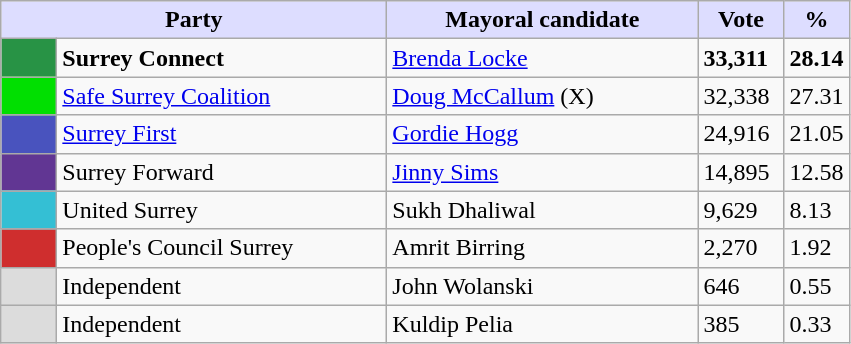<table class="wikitable">
<tr>
<th style="background:#ddf;" width="250px" colspan="2">Party</th>
<th style="background:#ddf;" width="200px">Mayoral candidate</th>
<th style="background:#ddf;" width="50px">Vote</th>
<th style="background:#ddf;" width="30px">%</th>
</tr>
<tr>
<td style="background:#289345;" width="30px"> </td>
<td><strong>Surrey Connect</strong></td>
<td><a href='#'>Brenda Locke</a></td>
<td><strong>33,311</strong></td>
<td><strong>28.14</strong></td>
</tr>
<tr>
<td style="background:#01DF01;" width="30px"> </td>
<td><a href='#'>Safe Surrey Coalition</a></td>
<td><a href='#'>Doug McCallum</a> (X)</td>
<td>32,338</td>
<td>27.31</td>
</tr>
<tr>
<td style="background:#4953BE;" width="30px"> </td>
<td><a href='#'>Surrey First</a></td>
<td><a href='#'>Gordie Hogg</a></td>
<td>24,916</td>
<td>21.05</td>
</tr>
<tr>
<td style="background:#613693;" width="30px"> </td>
<td>Surrey Forward</td>
<td><a href='#'>Jinny Sims</a></td>
<td>14,895</td>
<td>12.58</td>
</tr>
<tr>
<td style="background:#34bfd4;" width="30px"> </td>
<td>United Surrey</td>
<td>Sukh Dhaliwal</td>
<td>9,629</td>
<td>8.13</td>
</tr>
<tr>
<td style="background:#cf2e2e;" width="30px"> </td>
<td>People's Council Surrey</td>
<td>Amrit Birring</td>
<td>2,270</td>
<td>1.92</td>
</tr>
<tr>
<td style="background:gainsboro" width="30px"> </td>
<td>Independent</td>
<td>John Wolanski</td>
<td>646</td>
<td>0.55</td>
</tr>
<tr>
<td style="background:gainsboro" width="30px"> </td>
<td>Independent</td>
<td>Kuldip Pelia</td>
<td>385</td>
<td>0.33</td>
</tr>
</table>
